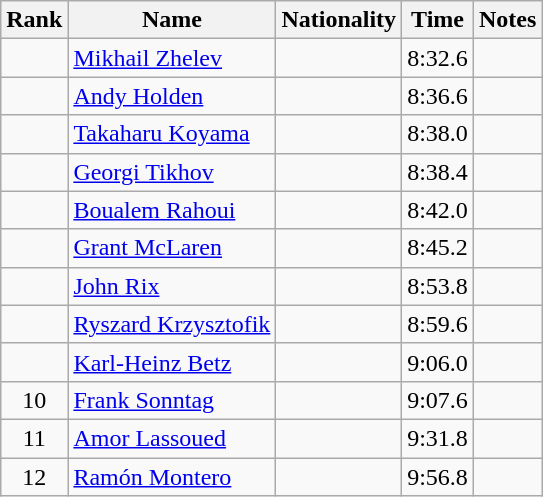<table class="wikitable sortable" style="text-align:center">
<tr>
<th>Rank</th>
<th>Name</th>
<th>Nationality</th>
<th>Time</th>
<th>Notes</th>
</tr>
<tr>
<td></td>
<td align=left><a href='#'>Mikhail Zhelev</a></td>
<td align=left></td>
<td>8:32.6</td>
<td></td>
</tr>
<tr>
<td></td>
<td align=left><a href='#'>Andy Holden</a></td>
<td align=left></td>
<td>8:36.6</td>
<td></td>
</tr>
<tr>
<td></td>
<td align=left><a href='#'>Takaharu Koyama</a></td>
<td align=left></td>
<td>8:38.0</td>
<td></td>
</tr>
<tr>
<td></td>
<td align=left><a href='#'>Georgi Tikhov</a></td>
<td align=left></td>
<td>8:38.4</td>
<td></td>
</tr>
<tr>
<td></td>
<td align=left><a href='#'>Boualem Rahoui</a></td>
<td align=left></td>
<td>8:42.0</td>
<td></td>
</tr>
<tr>
<td></td>
<td align=left><a href='#'>Grant McLaren</a></td>
<td align=left></td>
<td>8:45.2</td>
<td></td>
</tr>
<tr>
<td></td>
<td align=left><a href='#'>John Rix</a></td>
<td align=left></td>
<td>8:53.8</td>
<td></td>
</tr>
<tr>
<td></td>
<td align=left><a href='#'>Ryszard Krzysztofik</a></td>
<td align=left></td>
<td>8:59.6</td>
<td></td>
</tr>
<tr>
<td></td>
<td align=left><a href='#'>Karl-Heinz Betz</a></td>
<td align=left></td>
<td>9:06.0</td>
<td></td>
</tr>
<tr>
<td>10</td>
<td align=left><a href='#'>Frank Sonntag</a></td>
<td align=left></td>
<td>9:07.6</td>
<td></td>
</tr>
<tr>
<td>11</td>
<td align=left><a href='#'>Amor Lassoued</a></td>
<td align=left></td>
<td>9:31.8</td>
<td></td>
</tr>
<tr>
<td>12</td>
<td align=left><a href='#'>Ramón Montero</a></td>
<td align=left></td>
<td>9:56.8</td>
<td></td>
</tr>
</table>
